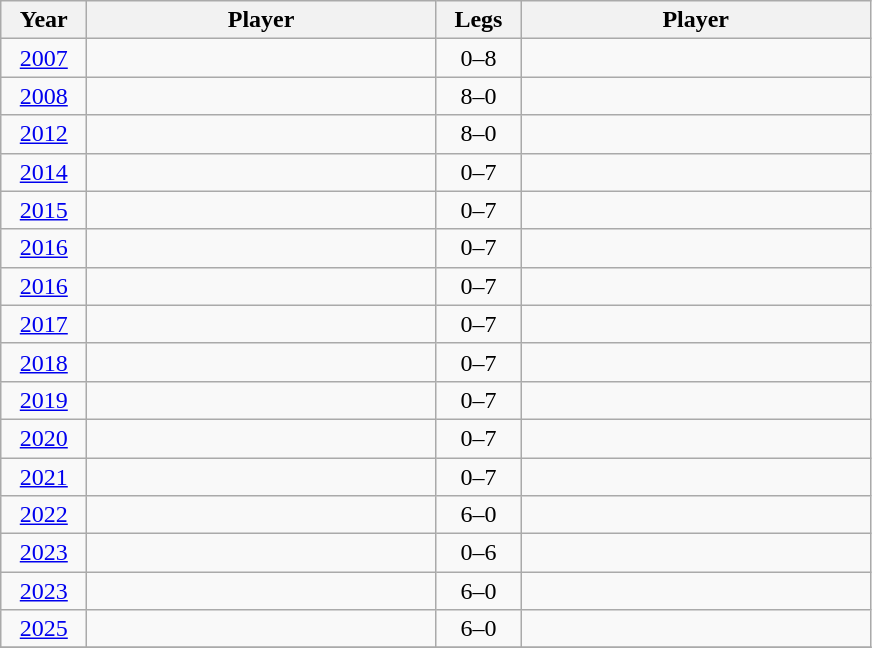<table class=wikitable style="text-align:center">
<tr>
<th width=50>Year</th>
<th width=225>Player</th>
<th width=50>Legs</th>
<th width=225>Player</th>
</tr>
<tr align=left>
<td align=center><a href='#'>2007</a></td>
<td align=right></td>
<td align=center>0–8</td>
<td></td>
</tr>
<tr align=left>
<td align=center><a href='#'>2008</a></td>
<td align=right></td>
<td align=center>8–0</td>
<td></td>
</tr>
<tr align=left>
<td align=center><a href='#'>2012</a></td>
<td align=right></td>
<td align=center>8–0</td>
<td></td>
</tr>
<tr align=left>
<td align=center><a href='#'>2014</a></td>
<td align=right></td>
<td align=center>0–7</td>
<td></td>
</tr>
<tr align=left>
<td align=center><a href='#'>2015</a></td>
<td align=right></td>
<td align=center>0–7</td>
<td></td>
</tr>
<tr align=left>
<td align=center><a href='#'>2016</a></td>
<td align=right></td>
<td align=center>0–7</td>
<td></td>
</tr>
<tr align=left>
<td align=center><a href='#'>2016</a></td>
<td align=right></td>
<td align=center>0–7</td>
<td></td>
</tr>
<tr align=left>
<td align=center><a href='#'>2017</a></td>
<td align=right></td>
<td align=center>0–7</td>
<td></td>
</tr>
<tr align=left>
<td align=center><a href='#'>2018</a></td>
<td align=right></td>
<td align=center>0–7</td>
<td></td>
</tr>
<tr align=left>
<td align=center><a href='#'>2019</a></td>
<td align=right></td>
<td align=center>0–7</td>
<td></td>
</tr>
<tr align=left>
<td align=center><a href='#'>2020</a></td>
<td align=right></td>
<td align=center>0–7</td>
<td></td>
</tr>
<tr align=left>
<td align=center><a href='#'>2021</a></td>
<td align=right></td>
<td align=center>0–7</td>
<td></td>
</tr>
<tr align=left>
<td align=center><a href='#'>2022</a></td>
<td align=right></td>
<td align=center>6–0</td>
<td></td>
</tr>
<tr align=left>
<td align=center><a href='#'>2023</a></td>
<td align=right></td>
<td align=center>0–6</td>
<td></td>
</tr>
<tr align=left>
<td align=center><a href='#'>2023</a></td>
<td align=right></td>
<td align=center>6–0</td>
<td></td>
</tr>
<tr align=left>
<td align=center><a href='#'>2025</a></td>
<td align=right></td>
<td align=center>6–0</td>
<td></td>
</tr>
<tr>
</tr>
</table>
